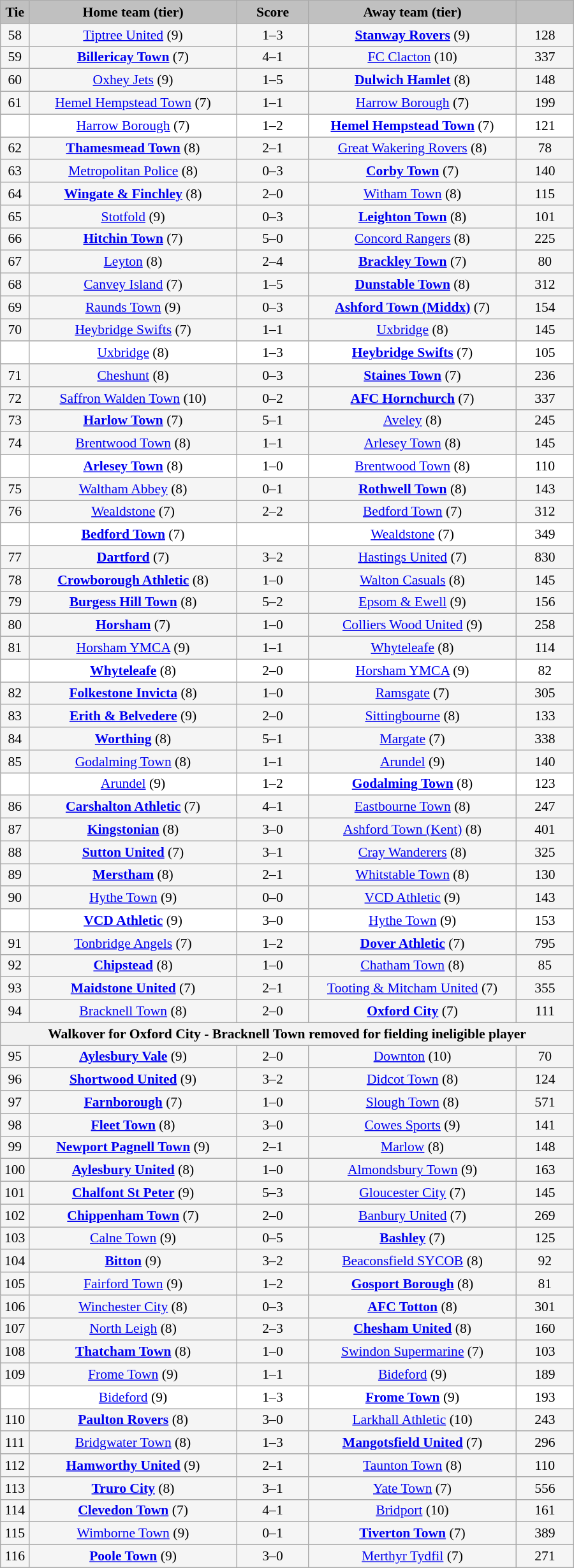<table class="wikitable" style="width: 600px; background:WhiteSmoke; text-align:center; font-size:90%">
<tr>
<td scope="col" style="width:  5.00%; background:silver;"><strong>Tie</strong></td>
<td scope="col" style="width: 36.25%; background:silver;"><strong>Home team (tier)</strong></td>
<td scope="col" style="width: 12.50%; background:silver;"><strong>Score</strong></td>
<td scope="col" style="width: 36.25%; background:silver;"><strong>Away team (tier)</strong></td>
<td scope="col" style="width: 10.00%; background:silver;"><strong></strong></td>
</tr>
<tr>
<td>58</td>
<td><a href='#'>Tiptree United</a> (9)</td>
<td>1–3</td>
<td><strong><a href='#'>Stanway Rovers</a></strong> (9)</td>
<td>128</td>
</tr>
<tr>
<td>59</td>
<td><strong><a href='#'>Billericay Town</a></strong> (7)</td>
<td>4–1</td>
<td><a href='#'>FC Clacton</a> (10)</td>
<td>337</td>
</tr>
<tr>
<td>60</td>
<td><a href='#'>Oxhey Jets</a> (9)</td>
<td>1–5</td>
<td><strong><a href='#'>Dulwich Hamlet</a></strong> (8)</td>
<td>148</td>
</tr>
<tr>
<td>61</td>
<td><a href='#'>Hemel Hempstead Town</a> (7)</td>
<td>1–1</td>
<td><a href='#'>Harrow Borough</a> (7)</td>
<td>199</td>
</tr>
<tr style="background:white;">
<td><em></em></td>
<td><a href='#'>Harrow Borough</a> (7)</td>
<td>1–2</td>
<td><strong><a href='#'>Hemel Hempstead Town</a></strong> (7)</td>
<td>121</td>
</tr>
<tr>
<td>62</td>
<td><strong><a href='#'>Thamesmead Town</a></strong> (8)</td>
<td>2–1</td>
<td><a href='#'>Great Wakering Rovers</a> (8)</td>
<td>78</td>
</tr>
<tr>
<td>63</td>
<td><a href='#'>Metropolitan Police</a> (8)</td>
<td>0–3</td>
<td><strong><a href='#'>Corby Town</a></strong> (7)</td>
<td>140</td>
</tr>
<tr>
<td>64</td>
<td><strong><a href='#'>Wingate & Finchley</a></strong> (8)</td>
<td>2–0</td>
<td><a href='#'>Witham Town</a> (8)</td>
<td>115</td>
</tr>
<tr>
<td>65</td>
<td><a href='#'>Stotfold</a> (9)</td>
<td>0–3</td>
<td><strong><a href='#'>Leighton Town</a></strong> (8)</td>
<td>101</td>
</tr>
<tr>
<td>66</td>
<td><strong><a href='#'>Hitchin Town</a></strong> (7)</td>
<td>5–0</td>
<td><a href='#'>Concord Rangers</a> (8)</td>
<td>225</td>
</tr>
<tr>
<td>67</td>
<td><a href='#'>Leyton</a> (8)</td>
<td>2–4</td>
<td><strong><a href='#'>Brackley Town</a></strong> (7)</td>
<td>80</td>
</tr>
<tr>
<td>68</td>
<td><a href='#'>Canvey Island</a> (7)</td>
<td>1–5</td>
<td><strong><a href='#'>Dunstable Town</a></strong> (8)</td>
<td>312</td>
</tr>
<tr>
<td>69</td>
<td><a href='#'>Raunds Town</a> (9)</td>
<td>0–3</td>
<td><strong><a href='#'>Ashford Town (Middx)</a></strong> (7)</td>
<td>154</td>
</tr>
<tr>
<td>70</td>
<td><a href='#'>Heybridge Swifts</a> (7)</td>
<td>1–1</td>
<td><a href='#'>Uxbridge</a> (8)</td>
<td>145</td>
</tr>
<tr style="background:white;">
<td><em></em></td>
<td><a href='#'>Uxbridge</a> (8)</td>
<td>1–3</td>
<td><strong><a href='#'>Heybridge Swifts</a></strong> (7)</td>
<td>105</td>
</tr>
<tr>
<td>71</td>
<td><a href='#'>Cheshunt</a> (8)</td>
<td>0–3</td>
<td><strong><a href='#'>Staines Town</a></strong> (7)</td>
<td>236</td>
</tr>
<tr>
<td>72</td>
<td><a href='#'>Saffron Walden Town</a> (10)</td>
<td>0–2</td>
<td><strong><a href='#'>AFC Hornchurch</a></strong> (7)</td>
<td>337</td>
</tr>
<tr>
<td>73</td>
<td><strong><a href='#'>Harlow Town</a></strong> (7)</td>
<td>5–1</td>
<td><a href='#'>Aveley</a> (8)</td>
<td>245</td>
</tr>
<tr>
<td>74</td>
<td><a href='#'>Brentwood Town</a> (8)</td>
<td>1–1</td>
<td><a href='#'>Arlesey Town</a> (8)</td>
<td>145</td>
</tr>
<tr style="background:white;">
<td><em></em></td>
<td><strong><a href='#'>Arlesey Town</a></strong> (8)</td>
<td>1–0</td>
<td><a href='#'>Brentwood Town</a> (8)</td>
<td>110</td>
</tr>
<tr>
<td>75</td>
<td><a href='#'>Waltham Abbey</a> (8)</td>
<td>0–1</td>
<td><strong><a href='#'>Rothwell Town</a></strong> (8)</td>
<td>143</td>
</tr>
<tr>
<td>76</td>
<td><a href='#'>Wealdstone</a> (7)</td>
<td>2–2</td>
<td><a href='#'>Bedford Town</a> (7)</td>
<td>312</td>
</tr>
<tr style="background:white;">
<td><em></em></td>
<td><strong><a href='#'>Bedford Town</a></strong> (7)</td>
<td></td>
<td><a href='#'>Wealdstone</a> (7)</td>
<td>349</td>
</tr>
<tr>
<td>77</td>
<td><strong><a href='#'>Dartford</a></strong> (7)</td>
<td>3–2</td>
<td><a href='#'>Hastings United</a> (7)</td>
<td>830</td>
</tr>
<tr>
<td>78</td>
<td><strong><a href='#'>Crowborough Athletic</a></strong> (8)</td>
<td>1–0</td>
<td><a href='#'>Walton Casuals</a> (8)</td>
<td>145</td>
</tr>
<tr>
<td>79</td>
<td><strong><a href='#'>Burgess Hill Town</a></strong> (8)</td>
<td>5–2</td>
<td><a href='#'>Epsom & Ewell</a> (9)</td>
<td>156</td>
</tr>
<tr>
<td>80</td>
<td><strong><a href='#'>Horsham</a></strong> (7)</td>
<td>1–0</td>
<td><a href='#'>Colliers Wood United</a> (9)</td>
<td>258</td>
</tr>
<tr>
<td>81</td>
<td><a href='#'>Horsham YMCA</a> (9)</td>
<td>1–1</td>
<td><a href='#'>Whyteleafe</a> (8)</td>
<td>114</td>
</tr>
<tr style="background:white;">
<td><em></em></td>
<td><strong><a href='#'>Whyteleafe</a></strong> (8)</td>
<td>2–0</td>
<td><a href='#'>Horsham YMCA</a> (9)</td>
<td>82</td>
</tr>
<tr>
<td>82</td>
<td><strong><a href='#'>Folkestone Invicta</a></strong> (8)</td>
<td>1–0</td>
<td><a href='#'>Ramsgate</a> (7)</td>
<td>305</td>
</tr>
<tr>
<td>83</td>
<td><strong><a href='#'>Erith & Belvedere</a></strong> (9)</td>
<td>2–0</td>
<td><a href='#'>Sittingbourne</a> (8)</td>
<td>133</td>
</tr>
<tr>
<td>84</td>
<td><strong><a href='#'>Worthing</a></strong> (8)</td>
<td>5–1</td>
<td><a href='#'>Margate</a> (7)</td>
<td>338</td>
</tr>
<tr>
<td>85</td>
<td><a href='#'>Godalming Town</a> (8)</td>
<td>1–1</td>
<td><a href='#'>Arundel</a> (9)</td>
<td>140</td>
</tr>
<tr style="background:white;">
<td><em></em></td>
<td><a href='#'>Arundel</a> (9)</td>
<td>1–2</td>
<td><strong><a href='#'>Godalming Town</a></strong> (8)</td>
<td>123</td>
</tr>
<tr>
<td>86</td>
<td><strong><a href='#'>Carshalton Athletic</a></strong> (7)</td>
<td>4–1</td>
<td><a href='#'>Eastbourne Town</a> (8)</td>
<td>247</td>
</tr>
<tr>
<td>87</td>
<td><strong><a href='#'>Kingstonian</a></strong> (8)</td>
<td>3–0</td>
<td><a href='#'>Ashford Town (Kent)</a> (8)</td>
<td>401</td>
</tr>
<tr>
<td>88</td>
<td><strong><a href='#'>Sutton United</a></strong> (7)</td>
<td>3–1</td>
<td><a href='#'>Cray Wanderers</a> (8)</td>
<td>325</td>
</tr>
<tr>
<td>89</td>
<td><strong><a href='#'>Merstham</a></strong> (8)</td>
<td>2–1</td>
<td><a href='#'>Whitstable Town</a> (8)</td>
<td>130</td>
</tr>
<tr>
<td>90</td>
<td><a href='#'>Hythe Town</a> (9)</td>
<td>0–0</td>
<td><a href='#'>VCD Athletic</a> (9)</td>
<td>143</td>
</tr>
<tr style="background:white;">
<td><em></em></td>
<td><strong><a href='#'>VCD Athletic</a></strong> (9)</td>
<td>3–0</td>
<td><a href='#'>Hythe Town</a> (9)</td>
<td>153</td>
</tr>
<tr>
<td>91</td>
<td><a href='#'>Tonbridge Angels</a> (7)</td>
<td>1–2</td>
<td><strong><a href='#'>Dover Athletic</a></strong> (7)</td>
<td>795</td>
</tr>
<tr>
<td>92</td>
<td><strong><a href='#'>Chipstead</a></strong> (8)</td>
<td>1–0</td>
<td><a href='#'>Chatham Town</a> (8)</td>
<td>85</td>
</tr>
<tr>
<td>93</td>
<td><strong><a href='#'>Maidstone United</a></strong> (7)</td>
<td>2–1</td>
<td><a href='#'>Tooting & Mitcham United</a> (7)</td>
<td>355</td>
</tr>
<tr>
<td>94</td>
<td><a href='#'>Bracknell Town</a> (8)</td>
<td>2–0</td>
<td><strong><a href='#'>Oxford City</a></strong> (7)</td>
<td>111</td>
</tr>
<tr>
<th colspan="5">Walkover for Oxford City - Bracknell Town removed for fielding ineligible player</th>
</tr>
<tr>
<td>95</td>
<td><strong><a href='#'>Aylesbury Vale</a></strong> (9)</td>
<td>2–0</td>
<td><a href='#'>Downton</a> (10)</td>
<td>70</td>
</tr>
<tr>
<td>96</td>
<td><strong><a href='#'>Shortwood United</a></strong> (9)</td>
<td>3–2</td>
<td><a href='#'>Didcot Town</a> (8)</td>
<td>124</td>
</tr>
<tr>
<td>97</td>
<td><strong><a href='#'>Farnborough</a></strong> (7)</td>
<td>1–0</td>
<td><a href='#'>Slough Town</a> (8)</td>
<td>571</td>
</tr>
<tr>
<td>98</td>
<td><strong><a href='#'>Fleet Town</a></strong> (8)</td>
<td>3–0</td>
<td><a href='#'>Cowes Sports</a> (9)</td>
<td>141</td>
</tr>
<tr>
<td>99</td>
<td><strong><a href='#'>Newport Pagnell Town</a></strong> (9)</td>
<td>2–1</td>
<td><a href='#'>Marlow</a> (8)</td>
<td>148</td>
</tr>
<tr>
<td>100</td>
<td><strong><a href='#'>Aylesbury United</a></strong> (8)</td>
<td>1–0</td>
<td><a href='#'>Almondsbury Town</a> (9)</td>
<td>163</td>
</tr>
<tr>
<td>101</td>
<td><strong><a href='#'>Chalfont St Peter</a></strong> (9)</td>
<td>5–3</td>
<td><a href='#'>Gloucester City</a> (7)</td>
<td>145</td>
</tr>
<tr>
<td>102</td>
<td><strong><a href='#'>Chippenham Town</a></strong> (7)</td>
<td>2–0</td>
<td><a href='#'>Banbury United</a> (7)</td>
<td>269</td>
</tr>
<tr>
<td>103</td>
<td><a href='#'>Calne Town</a> (9)</td>
<td>0–5</td>
<td><strong><a href='#'>Bashley</a></strong> (7)</td>
<td>125</td>
</tr>
<tr>
<td>104</td>
<td><strong><a href='#'>Bitton</a></strong> (9)</td>
<td>3–2</td>
<td><a href='#'>Beaconsfield SYCOB</a> (8)</td>
<td>92</td>
</tr>
<tr>
<td>105</td>
<td><a href='#'>Fairford Town</a> (9)</td>
<td>1–2</td>
<td><strong><a href='#'>Gosport Borough</a></strong> (8)</td>
<td>81</td>
</tr>
<tr>
<td>106</td>
<td><a href='#'>Winchester City</a> (8)</td>
<td>0–3</td>
<td><strong><a href='#'>AFC Totton</a></strong> (8)</td>
<td>301</td>
</tr>
<tr>
<td>107</td>
<td><a href='#'>North Leigh</a> (8)</td>
<td>2–3</td>
<td><strong><a href='#'>Chesham United</a></strong> (8)</td>
<td>160</td>
</tr>
<tr>
<td>108</td>
<td><strong><a href='#'>Thatcham Town</a></strong> (8)</td>
<td>1–0</td>
<td><a href='#'>Swindon Supermarine</a> (7)</td>
<td>103</td>
</tr>
<tr>
<td>109</td>
<td><a href='#'>Frome Town</a> (9)</td>
<td>1–1</td>
<td><a href='#'>Bideford</a> (9)</td>
<td>189</td>
</tr>
<tr style="background:white;">
<td><em></em></td>
<td><a href='#'>Bideford</a> (9)</td>
<td>1–3 </td>
<td><strong><a href='#'>Frome Town</a></strong> (9)</td>
<td>193</td>
</tr>
<tr>
<td>110</td>
<td><strong><a href='#'>Paulton Rovers</a></strong> (8)</td>
<td>3–0</td>
<td><a href='#'>Larkhall Athletic</a> (10)</td>
<td>243</td>
</tr>
<tr>
<td>111</td>
<td><a href='#'>Bridgwater Town</a> (8)</td>
<td>1–3</td>
<td><strong><a href='#'>Mangotsfield United</a></strong> (7)</td>
<td>296</td>
</tr>
<tr>
<td>112</td>
<td><strong><a href='#'>Hamworthy United</a></strong> (9)</td>
<td>2–1</td>
<td><a href='#'>Taunton Town</a> (8)</td>
<td>110</td>
</tr>
<tr>
<td>113</td>
<td><strong><a href='#'>Truro City</a></strong> (8)</td>
<td>3–1</td>
<td><a href='#'>Yate Town</a> (7)</td>
<td>556</td>
</tr>
<tr>
<td>114</td>
<td><strong><a href='#'>Clevedon Town</a></strong> (7)</td>
<td>4–1</td>
<td><a href='#'>Bridport</a> (10)</td>
<td>161</td>
</tr>
<tr>
<td>115</td>
<td><a href='#'>Wimborne Town</a> (9)</td>
<td>0–1</td>
<td><strong><a href='#'>Tiverton Town</a></strong> (7)</td>
<td>389</td>
</tr>
<tr>
<td>116</td>
<td><strong><a href='#'>Poole Town</a></strong> (9)</td>
<td>3–0</td>
<td><a href='#'>Merthyr Tydfil</a> (7)</td>
<td>271</td>
</tr>
</table>
